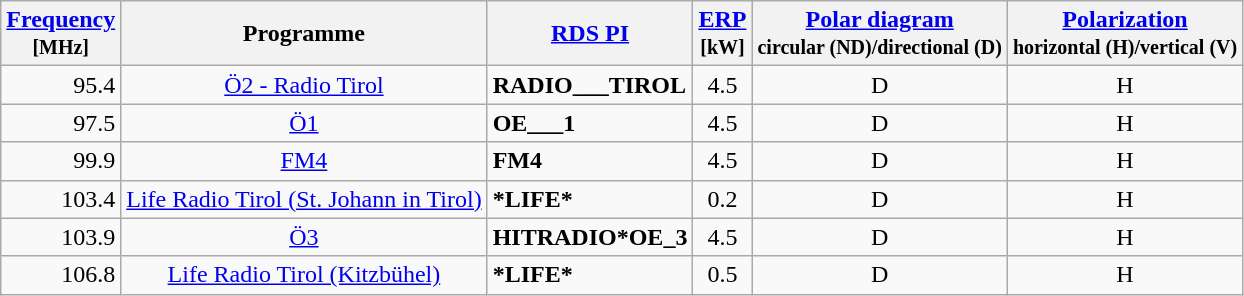<table class="wikitable sortable">
<tr>
<th><a href='#'>Frequency</a><br><small>[MHz]</small></th>
<th>Programme</th>
<th><a href='#'>RDS PI</a></th>
<th><a href='#'>ERP</a><br><small>[kW]</small></th>
<th><a href='#'>Polar diagram</a><br><small>circular (ND)/directional (D)</small></th>
<th><a href='#'>Polarization</a><br><small>horizontal (H)/vertical (V)</small></th>
</tr>
<tr>
<td align="right">95.4</td>
<td align="center"><a href='#'>Ö2 - Radio Tirol</a></td>
<td><span><strong>RADIO___TIROL</strong></span></td>
<td align="center">4.5</td>
<td align="center">D</td>
<td align="center">H</td>
</tr>
<tr>
<td align="right">97.5</td>
<td align="center"><a href='#'>Ö1</a></td>
<td><span><strong>OE___1</strong></span></td>
<td align="center">4.5</td>
<td align="center">D</td>
<td align="center">H</td>
</tr>
<tr>
<td align="right">99.9</td>
<td align="center"><a href='#'>FM4</a></td>
<td><span><strong>FM4</strong></span></td>
<td align="center">4.5</td>
<td align="center">D</td>
<td align="center">H</td>
</tr>
<tr>
<td align="right">103.4</td>
<td align="center"><a href='#'>Life Radio Tirol (St. Johann in Tirol)</a></td>
<td><span><strong>*LIFE*</strong></span></td>
<td align="center">0.2</td>
<td align="center">D</td>
<td align="center">H</td>
</tr>
<tr>
<td align="right">103.9</td>
<td align="center"><a href='#'>Ö3</a></td>
<td><span><strong>HITRADIO*OE_3</strong></span></td>
<td align="center">4.5</td>
<td align="center">D</td>
<td align="center">H</td>
</tr>
<tr>
<td align="right">106.8</td>
<td align="center"><a href='#'>Life Radio Tirol (Kitzbühel)</a></td>
<td><span><strong>*LIFE*</strong></span></td>
<td align="center">0.5</td>
<td align="center">D</td>
<td align="center">H</td>
</tr>
</table>
